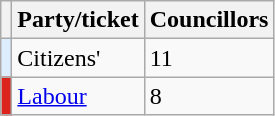<table class="wikitable">
<tr>
<th></th>
<th>Party/ticket</th>
<th>Councillors</th>
</tr>
<tr>
<td style="background:#DDEEFF"></td>
<td>Citizens'</td>
<td>11</td>
</tr>
<tr>
<td style="background:#DC241f"></td>
<td><a href='#'>Labour</a></td>
<td>8</td>
</tr>
</table>
